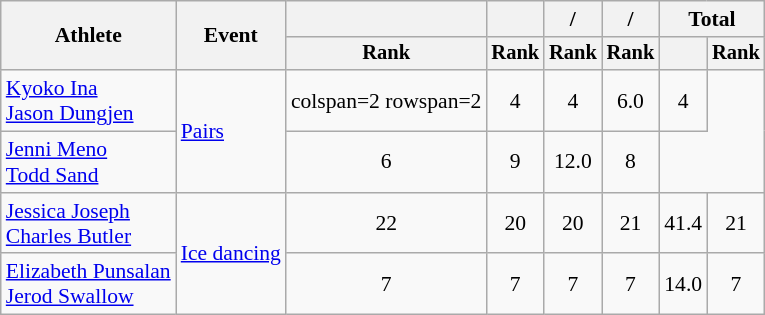<table class=wikitable style=font-size:90%;text-align:center>
<tr>
<th rowspan=2>Athlete</th>
<th rowspan=2>Event</th>
<th></th>
<th></th>
<th> / </th>
<th> / </th>
<th colspan=2>Total</th>
</tr>
<tr style=font-size:95%>
<th>Rank</th>
<th>Rank</th>
<th>Rank</th>
<th>Rank</th>
<th></th>
<th>Rank</th>
</tr>
<tr>
<td align=left><a href='#'>Kyoko Ina</a><br><a href='#'>Jason Dungjen</a></td>
<td align=left rowspan=2><a href='#'>Pairs</a></td>
<td>colspan=2 rowspan=2 </td>
<td>4</td>
<td>4</td>
<td>6.0</td>
<td>4</td>
</tr>
<tr>
<td align=left><a href='#'>Jenni Meno</a><br><a href='#'>Todd Sand</a></td>
<td>6</td>
<td>9</td>
<td>12.0</td>
<td>8</td>
</tr>
<tr>
<td align=left><a href='#'>Jessica Joseph</a><br><a href='#'>Charles Butler</a></td>
<td align=left rowspan=2><a href='#'>Ice dancing</a></td>
<td>22</td>
<td>20</td>
<td>20</td>
<td>21</td>
<td>41.4</td>
<td>21</td>
</tr>
<tr>
<td align=left><a href='#'>Elizabeth Punsalan</a><br><a href='#'>Jerod Swallow</a></td>
<td>7</td>
<td>7</td>
<td>7</td>
<td>7</td>
<td>14.0</td>
<td>7</td>
</tr>
</table>
